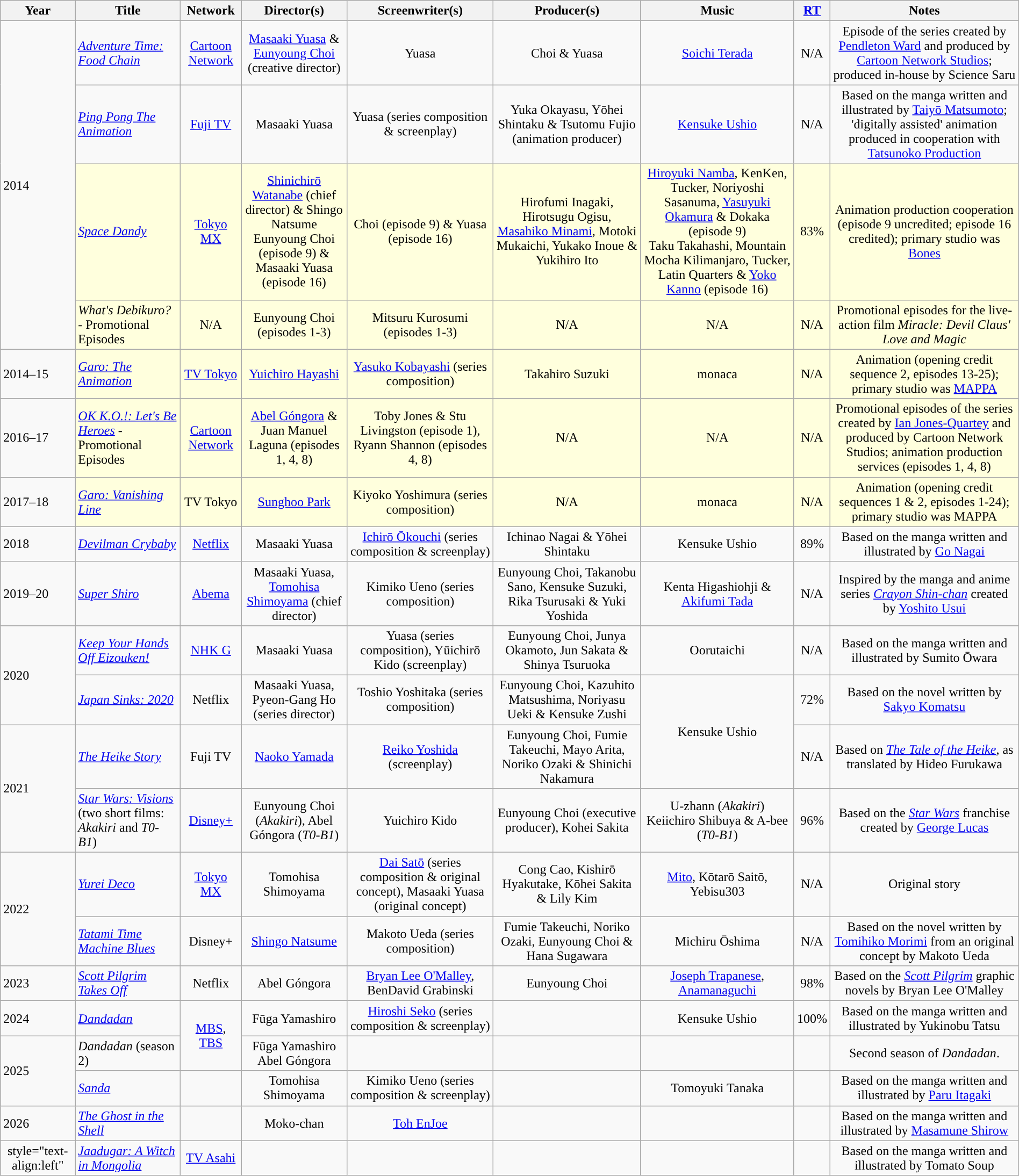<table class="wikitable sortable"  style="text-align:center; width:100%;">
<tr>
<th data-sort-type="number">Year</th>
<th data-sort-type="text">Title</th>
<th data-sort-type="text">Network</th>
<th data-sort-type="text">Director(s)</th>
<th data-sort-type="text">Screenwriter(s)</th>
<th data-sort-type="text">Producer(s)</th>
<th data-sort-type="text">Music</th>
<th data-sort-type="number"><a href='#'>RT</a></th>
<th data-sort-type="text">Notes</th>
</tr>
<tr>
<td rowspan="4" style="text-align:left">2014</td>
<td style="text-align:left"><em><a href='#'>Adventure Time: Food Chain</a></em></td>
<td><a href='#'>Cartoon Network</a></td>
<td><a href='#'>Masaaki Yuasa</a> & <a href='#'>Eunyoung Choi</a> (creative director)</td>
<td>Yuasa</td>
<td>Choi & Yuasa</td>
<td><a href='#'>Soichi Terada</a></td>
<td>N/A</td>
<td>Episode of the series created by <a href='#'>Pendleton Ward</a> and produced by <a href='#'>Cartoon Network Studios</a>; produced in-house by Science Saru</td>
</tr>
<tr>
<td style="text-align:left"><em><a href='#'>Ping Pong The Animation</a></em></td>
<td><a href='#'>Fuji TV</a></td>
<td>Masaaki Yuasa</td>
<td>Yuasa (series composition & screenplay)</td>
<td>Yuka Okayasu, Yōhei Shintaku & Tsutomu Fujio (animation producer)</td>
<td><a href='#'>Kensuke Ushio</a></td>
<td>N/A</td>
<td>Based on the manga written and illustrated by <a href='#'>Taiyō Matsumoto</a>; 'digitally assisted' animation produced in cooperation with <a href='#'>Tatsunoko Production</a></td>
</tr>
<tr>
<td style="background: #FFD; text-align: left"><em><a href='#'>Space Dandy</a></em></td>
<td style="background: #FFD"><a href='#'>Tokyo MX</a></td>
<td style="background: #FFD"><a href='#'>Shinichirō Watanabe</a> (chief director) & Shingo Natsume<br>Eunyoung Choi (episode 9) & Masaaki Yuasa (episode 16)</td>
<td style="background: #FFD">Choi (episode 9) & Yuasa (episode 16)</td>
<td style="background: #FFD">Hirofumi Inagaki, Hirotsugu Ogisu, <a href='#'>Masahiko Minami</a>, Motoki Mukaichi, Yukako Inoue & Yukihiro Ito</td>
<td style="background: #FFD"><a href='#'>Hiroyuki Namba</a>, KenKen, Tucker, Noriyoshi Sasanuma, <a href='#'>Yasuyuki Okamura</a> & Dokaka (episode 9)<br>Taku Takahashi, Mountain Mocha Kilimanjaro, Tucker, Latin Quarters & <a href='#'>Yoko Kanno</a> (episode 16)</td>
<td style="background: #FFD">83%</td>
<td style="background: #FFD">Animation production cooperation (episode 9 uncredited; episode 16 credited); primary studio was <a href='#'>Bones</a></td>
</tr>
<tr>
<td style="background: #FFD; text-align: left"><em>What's Debikuro?</em> - Promotional Episodes</td>
<td style="background: #FFD">N/A</td>
<td style="background: #FFD">Eunyoung Choi (episodes 1-3)</td>
<td style="background: #FFD">Mitsuru Kurosumi (episodes 1-3)</td>
<td style="background: #FFD">N/A</td>
<td style="background: #FFD">N/A</td>
<td style="background: #FFD">N/A</td>
<td style="background: #FFD">Promotional episodes for the live-action film <em>Miracle: Devil Claus' Love and Magic</em></td>
</tr>
<tr>
<td style="text-align:left">2014–15</td>
<td style="background: #FFD; text-align: left"><em><a href='#'>Garo: The Animation</a></em></td>
<td style="background: #FFD"><a href='#'>TV Tokyo</a></td>
<td style="background: #FFD"><a href='#'>Yuichiro Hayashi</a></td>
<td style="background: #FFD"><a href='#'>Yasuko Kobayashi</a> (series composition)</td>
<td style="background: #FFD">Takahiro Suzuki</td>
<td style="background: #FFD">monaca</td>
<td style="background: #FFD">N/A</td>
<td style="background: #FFD">Animation (opening credit sequence 2, episodes 13-25); primary studio was <a href='#'>MAPPA</a></td>
</tr>
<tr>
<td style="text-align:left">2016–17</td>
<td style="background: #FFD; text-align: left"><em><a href='#'>OK K.O.!: Let's Be Heroes</a></em> - Promotional Episodes</td>
<td style="background: #FFD"><a href='#'>Cartoon Network</a></td>
<td style="background: #FFD"><a href='#'>Abel Góngora</a> & Juan Manuel Laguna (episodes 1, 4, 8)</td>
<td style="background: #FFD">Toby Jones & Stu Livingston (episode 1), Ryann Shannon (episodes 4, 8)</td>
<td style="background: #FFD">N/A</td>
<td style="background: #FFD">N/A</td>
<td style="background: #FFD">N/A</td>
<td style="background: #FFD">Promotional episodes of the series created by <a href='#'>Ian Jones-Quartey</a> and produced by Cartoon Network Studios; animation production services (episodes 1, 4, 8)</td>
</tr>
<tr>
<td style="text-align:left">2017–18</td>
<td style="background: #FFD; text-align: left"><em><a href='#'>Garo: Vanishing Line</a></em></td>
<td style="background: #FFD">TV Tokyo</td>
<td style="background: #FFD"><a href='#'>Sunghoo Park</a></td>
<td style="background: #FFD">Kiyoko Yoshimura (series composition)</td>
<td style="background: #FFD">N/A</td>
<td style="background: #FFD">monaca</td>
<td style="background: #FFD">N/A</td>
<td style="background: #FFD">Animation (opening credit sequences 1 & 2, episodes 1-24); primary studio was MAPPA</td>
</tr>
<tr>
<td style="text-align:left">2018</td>
<td style="text-align:left"><em><a href='#'>Devilman Crybaby</a></em></td>
<td><a href='#'>Netflix</a></td>
<td>Masaaki Yuasa</td>
<td><a href='#'>Ichirō Ōkouchi</a> (series composition & screenplay)</td>
<td>Ichinao Nagai & Yōhei Shintaku</td>
<td>Kensuke Ushio</td>
<td>89%</td>
<td>Based on the manga written and illustrated by <a href='#'>Go Nagai</a></td>
</tr>
<tr>
<td style="text-align:left">2019–20</td>
<td style="text-align:left"><em><a href='#'>Super Shiro</a></em></td>
<td><a href='#'>Abema</a></td>
<td>Masaaki Yuasa, <a href='#'>Tomohisa Shimoyama</a> (chief director)</td>
<td>Kimiko Ueno (series composition)</td>
<td>Eunyoung Choi, Takanobu Sano, Kensuke Suzuki, Rika Tsurusaki & Yuki Yoshida</td>
<td>Kenta Higashiohji & <a href='#'>Akifumi Tada</a></td>
<td>N/A</td>
<td>Inspired by the manga and anime series <em><a href='#'>Crayon Shin-chan</a></em> created by <a href='#'>Yoshito Usui</a></td>
</tr>
<tr>
<td rowspan="2" style="text-align:left">2020</td>
<td style="text-align:left"><em><a href='#'>Keep Your Hands Off Eizouken!</a></em></td>
<td><a href='#'>NHK G</a></td>
<td>Masaaki Yuasa</td>
<td>Yuasa (series composition), Yūichirō Kido (screenplay)</td>
<td>Eunyoung Choi, Junya Okamoto, Jun Sakata & Shinya Tsuruoka</td>
<td>Oorutaichi</td>
<td>N/A</td>
<td>Based on the manga written and illustrated by Sumito Ōwara</td>
</tr>
<tr>
<td style="text-align:left"><em><a href='#'>Japan Sinks: 2020</a></em></td>
<td>Netflix</td>
<td>Masaaki Yuasa, Pyeon-Gang Ho (series director)</td>
<td>Toshio Yoshitaka (series composition)</td>
<td>Eunyoung Choi, Kazuhito Matsushima, Noriyasu Ueki & Kensuke Zushi</td>
<td rowspan="2">Kensuke Ushio</td>
<td>72%</td>
<td>Based on the novel written by <a href='#'>Sakyo Komatsu</a></td>
</tr>
<tr>
<td rowspan="2" style="text-align:left">2021</td>
<td style="text-align:left"><em><a href='#'>The Heike Story</a></em></td>
<td>Fuji TV</td>
<td><a href='#'>Naoko Yamada</a></td>
<td><a href='#'>Reiko Yoshida</a> (screenplay)</td>
<td>Eunyoung Choi, Fumie Takeuchi, Mayo Arita, Noriko Ozaki & Shinichi Nakamura</td>
<td>N/A</td>
<td>Based on <em><a href='#'>The Tale of the Heike</a></em>, as translated by Hideo Furukawa</td>
</tr>
<tr>
<td style="text-align:left"><em><a href='#'>Star Wars: Visions</a></em> (two short films: <em>Akakiri</em> and <em>T0-B1</em>)</td>
<td><a href='#'>Disney+</a></td>
<td>Eunyoung Choi (<em>Akakiri</em>), Abel Góngora (<em>T0-B1</em>)</td>
<td>Yuichiro Kido</td>
<td>Eunyoung Choi (executive producer), Kohei Sakita</td>
<td>U-zhann (<em>Akakiri</em>)<br>Keiichiro Shibuya & A-bee (<em>T0-B1</em>)</td>
<td>96%</td>
<td>Based on the <em><a href='#'>Star Wars</a></em> franchise created by <a href='#'>George Lucas</a></td>
</tr>
<tr>
<td rowspan="2" style="text-align:left">2022</td>
<td style="text-align:left"><em><a href='#'>Yurei Deco</a></em></td>
<td><a href='#'>Tokyo MX</a></td>
<td>Tomohisa Shimoyama</td>
<td><a href='#'>Dai Satō</a> (series composition & original concept), Masaaki Yuasa (original concept)</td>
<td>Cong Cao, Kishirō Hyakutake, Kōhei Sakita & Lily Kim</td>
<td><a href='#'>Mito</a>, Kōtarō Saitō, Yebisu303</td>
<td>N/A</td>
<td>Original story</td>
</tr>
<tr>
<td style="text-align:left"><em><a href='#'>Tatami Time Machine Blues</a></em></td>
<td>Disney+</td>
<td><a href='#'>Shingo Natsume</a></td>
<td>Makoto Ueda (series composition)</td>
<td>Fumie Takeuchi, Noriko Ozaki, Eunyoung Choi & Hana Sugawara</td>
<td>Michiru Ōshima</td>
<td>N/A</td>
<td>Based on the novel written by <a href='#'>Tomihiko Morimi</a> from an original concept by Makoto Ueda</td>
</tr>
<tr>
<td style="text-align:left">2023</td>
<td style="text-align:left"><em><a href='#'>Scott Pilgrim Takes Off</a></em></td>
<td>Netflix</td>
<td>Abel Góngora</td>
<td><a href='#'>Bryan Lee O'Malley</a>, BenDavid Grabinski</td>
<td>Eunyoung Choi</td>
<td><a href='#'>Joseph Trapanese</a>, <a href='#'>Anamanaguchi</a></td>
<td>98%</td>
<td>Based on the <em><a href='#'>Scott Pilgrim</a></em> graphic novels by Bryan Lee O'Malley</td>
</tr>
<tr>
<td style="text-align:left">2024</td>
<td style="text-align:left"><em><a href='#'>Dandadan</a></em></td>
<td rowspan="2"><a href='#'>MBS</a>, <a href='#'>TBS</a></td>
<td>Fūga Yamashiro</td>
<td><a href='#'>Hiroshi Seko</a> (series composition & screenplay)</td>
<td></td>
<td>Kensuke Ushio</td>
<td>100%</td>
<td>Based on the manga written and illustrated by Yukinobu Tatsu</td>
</tr>
<tr>
<td style="text-align:left" rowspan="2">2025</td>
<td style="text-align:left"><em>Dandadan</em> (season 2)</td>
<td>Fūga Yamashiro<br>Abel Góngora</td>
<td></td>
<td></td>
<td></td>
<td></td>
<td>Second season of <em>Dandadan</em>.</td>
</tr>
<tr>
<td style="text-align:left"><em><a href='#'>Sanda</a></em></td>
<td></td>
<td>Tomohisa Shimoyama</td>
<td>Kimiko Ueno (series composition & screenplay)</td>
<td></td>
<td>Tomoyuki Tanaka</td>
<td></td>
<td>Based on the manga written and illustrated by <a href='#'>Paru Itagaki</a></td>
</tr>
<tr>
<td style="text-align:left">2026</td>
<td style="text-align:left"><em><a href='#'>The Ghost in the Shell</a></em></td>
<td></td>
<td>Moko-chan</td>
<td><a href='#'>Toh EnJoe</a></td>
<td></td>
<td></td>
<td></td>
<td>Based on the manga written and illustrated by <a href='#'>Masamune Shirow</a></td>
</tr>
<tr>
<td>style="text-align:left" </td>
<td style="text-align:left"><em><a href='#'>Jaadugar: A Witch in Mongolia</a></em></td>
<td><a href='#'>TV Asahi</a></td>
<td></td>
<td></td>
<td></td>
<td></td>
<td></td>
<td>Based on the manga written and illustrated by Tomato Soup</td>
</tr>
</table>
